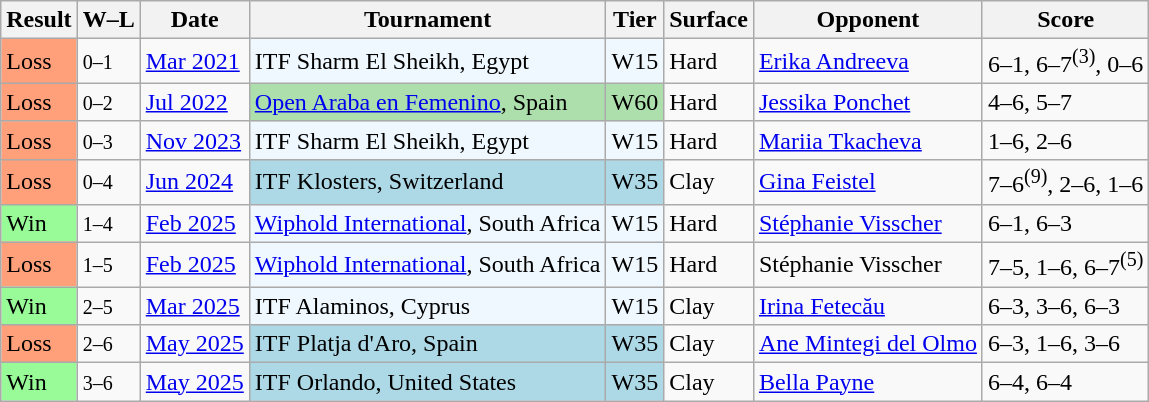<table class="wikitable sortable">
<tr>
<th>Result</th>
<th class="unsortable">W–L</th>
<th>Date</th>
<th>Tournament</th>
<th>Tier</th>
<th>Surface</th>
<th>Opponent</th>
<th class="unsortable">Score</th>
</tr>
<tr>
<td style="background:#ffa07a;">Loss</td>
<td><small>0–1</small></td>
<td><a href='#'>Mar 2021</a></td>
<td style="background:#f0f8ff;">ITF Sharm El Sheikh, Egypt</td>
<td style="background:#f0f8ff;">W15</td>
<td>Hard</td>
<td> <a href='#'>Erika Andreeva</a></td>
<td>6–1, 6–7<sup>(3)</sup>, 0–6</td>
</tr>
<tr>
<td style="background:#ffa07a;">Loss</td>
<td><small>0–2</small></td>
<td><a href='#'>Jul 2022</a></td>
<td style="background:#addfad;"><a href='#'>Open Araba en Femenino</a>, Spain</td>
<td style="background:#addfad;">W60</td>
<td>Hard</td>
<td> <a href='#'>Jessika Ponchet</a></td>
<td>4–6, 5–7</td>
</tr>
<tr>
<td style="background:#ffa07a;">Loss</td>
<td><small>0–3</small></td>
<td><a href='#'>Nov 2023</a></td>
<td style="background:#f0f8ff;">ITF Sharm El Sheikh, Egypt</td>
<td style="background:#f0f8ff;">W15</td>
<td>Hard</td>
<td> <a href='#'>Mariia Tkacheva</a></td>
<td>1–6, 2–6</td>
</tr>
<tr>
<td style="background:#ffa07a;">Loss</td>
<td><small>0–4</small></td>
<td><a href='#'>Jun 2024</a></td>
<td style="background:lightblue;">ITF Klosters, Switzerland</td>
<td style="background:lightblue;">W35</td>
<td>Clay</td>
<td> <a href='#'>Gina Feistel</a></td>
<td>7–6<sup>(9)</sup>, 2–6, 1–6</td>
</tr>
<tr>
<td style="background:#98fb98;">Win</td>
<td><small>1–4</small></td>
<td><a href='#'>Feb 2025</a></td>
<td style="background:#f0f8ff;"><a href='#'>Wiphold International</a>, South Africa</td>
<td style="background:#f0f8ff;">W15</td>
<td>Hard</td>
<td> <a href='#'>Stéphanie Visscher</a></td>
<td>6–1, 6–3</td>
</tr>
<tr>
<td style="background:#ffa07a;">Loss</td>
<td><small>1–5</small></td>
<td><a href='#'>Feb 2025</a></td>
<td style="background:#f0f8ff;"><a href='#'>Wiphold International</a>, South Africa</td>
<td style="background:#f0f8ff;">W15</td>
<td>Hard</td>
<td> Stéphanie Visscher</td>
<td>7–5, 1–6, 6–7<sup>(5)</sup></td>
</tr>
<tr>
<td style="background:#98fb98;">Win</td>
<td><small>2–5</small></td>
<td><a href='#'>Mar 2025</a></td>
<td style="background:#f0f8ff;">ITF Alaminos, Cyprus</td>
<td style="background:#f0f8ff;">W15</td>
<td>Clay</td>
<td> <a href='#'>Irina Fetecău</a></td>
<td>6–3, 3–6, 6–3</td>
</tr>
<tr>
<td style="background:#ffa07a;">Loss</td>
<td><small>2–6</small></td>
<td><a href='#'>May 2025</a></td>
<td style="background:lightblue;">ITF Platja d'Aro, Spain</td>
<td style="background:lightblue;">W35</td>
<td>Clay</td>
<td> <a href='#'>Ane Mintegi del Olmo</a></td>
<td>6–3, 1–6, 3–6</td>
</tr>
<tr>
<td style="background:#98fb98;">Win</td>
<td><small>3–6</small></td>
<td><a href='#'>May 2025</a></td>
<td style="background:lightblue;">ITF Orlando, United States</td>
<td style="background:lightblue;">W35</td>
<td>Clay</td>
<td> <a href='#'>Bella Payne</a></td>
<td>6–4, 6–4</td>
</tr>
</table>
